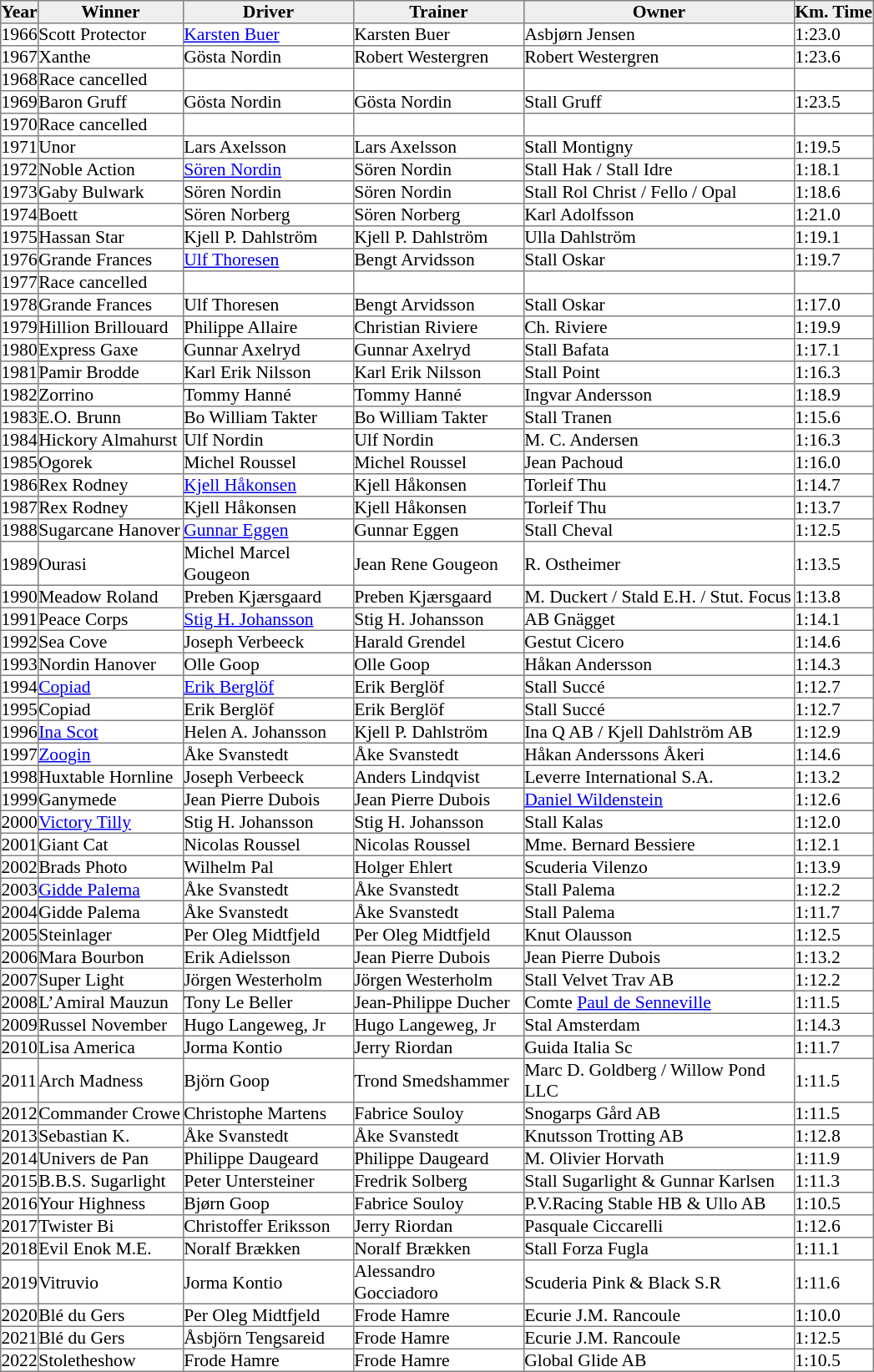<table class = "sortable" | border="1" cellpadding="0" style="border-collapse: collapse; font-size:90%">
<tr bgcolor="#efefef" align="center">
<th>Year</th>
<th style="width:115px">Winner</th>
<th style="width:135px">Driver</th>
<th style="width:135px">Trainer</th>
<th style="width:215px">Owner</th>
<th>Km. Time</th>
</tr>
<tr>
<td>1966</td>
<td>Scott Protector</td>
<td><a href='#'>Karsten Buer</a></td>
<td>Karsten Buer</td>
<td>Asbjørn Jensen </td>
<td>1:23.0</td>
</tr>
<tr>
<td>1967</td>
<td>Xanthe</td>
<td>Gösta Nordin</td>
<td>Robert Westergren</td>
<td>Robert Westergren </td>
<td>1:23.6</td>
</tr>
<tr>
<td>1968</td>
<td>Race cancelled</td>
<td></td>
<td></td>
<td></td>
<td></td>
</tr>
<tr>
<td>1969</td>
<td>Baron Gruff</td>
<td>Gösta Nordin</td>
<td>Gösta Nordin</td>
<td>Stall Gruff </td>
<td>1:23.5</td>
</tr>
<tr>
<td>1970</td>
<td>Race cancelled</td>
<td></td>
<td></td>
<td></td>
<td></td>
</tr>
<tr>
<td>1971</td>
<td>Unor</td>
<td>Lars Axelsson</td>
<td>Lars Axelsson</td>
<td>Stall Montigny </td>
<td>1:19.5</td>
</tr>
<tr>
<td>1972</td>
<td>Noble Action</td>
<td><a href='#'>Sören Nordin</a></td>
<td>Sören Nordin</td>
<td>Stall Hak / Stall Idre </td>
<td>1:18.1</td>
</tr>
<tr>
<td>1973</td>
<td>Gaby Bulwark</td>
<td>Sören Nordin</td>
<td>Sören Nordin</td>
<td>Stall Rol Christ / Fello / Opal </td>
<td>1:18.6</td>
</tr>
<tr>
<td>1974</td>
<td>Boett</td>
<td>Sören Norberg</td>
<td>Sören Norberg</td>
<td>Karl Adolfsson </td>
<td>1:21.0</td>
</tr>
<tr>
<td>1975</td>
<td>Hassan Star</td>
<td>Kjell P. Dahlström</td>
<td>Kjell P. Dahlström</td>
<td>Ulla Dahlström </td>
<td>1:19.1</td>
</tr>
<tr>
<td>1976</td>
<td>Grande Frances</td>
<td><a href='#'>Ulf Thoresen</a></td>
<td>Bengt Arvidsson</td>
<td>Stall Oskar </td>
<td>1:19.7</td>
</tr>
<tr>
<td>1977</td>
<td>Race cancelled</td>
<td></td>
<td></td>
<td></td>
<td></td>
</tr>
<tr>
<td>1978</td>
<td>Grande Frances</td>
<td>Ulf Thoresen</td>
<td>Bengt Arvidsson</td>
<td>Stall Oskar </td>
<td>1:17.0</td>
</tr>
<tr>
<td>1979</td>
<td>Hillion Brillouard</td>
<td>Philippe Allaire</td>
<td>Christian Riviere</td>
<td>Ch. Riviere </td>
<td>1:19.9</td>
</tr>
<tr>
<td>1980</td>
<td>Express Gaxe</td>
<td>Gunnar Axelryd</td>
<td>Gunnar Axelryd</td>
<td>Stall Bafata </td>
<td>1:17.1</td>
</tr>
<tr>
<td>1981</td>
<td>Pamir Brodde</td>
<td>Karl Erik Nilsson</td>
<td>Karl Erik Nilsson</td>
<td>Stall Point </td>
<td>1:16.3</td>
</tr>
<tr>
<td>1982</td>
<td>Zorrino</td>
<td>Tommy Hanné</td>
<td>Tommy Hanné</td>
<td>Ingvar Andersson </td>
<td>1:18.9</td>
</tr>
<tr>
<td>1983</td>
<td>E.O. Brunn</td>
<td>Bo William Takter</td>
<td>Bo William Takter</td>
<td>Stall Tranen </td>
<td>1:15.6</td>
</tr>
<tr>
<td>1984</td>
<td>Hickory Almahurst</td>
<td>Ulf Nordin</td>
<td>Ulf Nordin</td>
<td>M. C. Andersen </td>
<td>1:16.3</td>
</tr>
<tr>
<td>1985</td>
<td>Ogorek</td>
<td>Michel Roussel</td>
<td>Michel Roussel</td>
<td>Jean Pachoud </td>
<td>1:16.0</td>
</tr>
<tr>
<td>1986</td>
<td>Rex Rodney</td>
<td><a href='#'>Kjell Håkonsen</a></td>
<td>Kjell Håkonsen</td>
<td>Torleif Thu </td>
<td>1:14.7</td>
</tr>
<tr>
<td>1987</td>
<td>Rex Rodney</td>
<td>Kjell Håkonsen</td>
<td>Kjell Håkonsen</td>
<td>Torleif Thu </td>
<td>1:13.7</td>
</tr>
<tr>
<td>1988</td>
<td>Sugarcane Hanover</td>
<td><a href='#'>Gunnar Eggen</a></td>
<td>Gunnar Eggen</td>
<td>Stall Cheval </td>
<td>1:12.5</td>
</tr>
<tr>
<td>1989</td>
<td>Ourasi</td>
<td>Michel Marcel Gougeon</td>
<td>Jean Rene Gougeon</td>
<td>R. Ostheimer </td>
<td>1:13.5</td>
</tr>
<tr>
<td>1990</td>
<td>Meadow Roland</td>
<td>Preben Kjærsgaard</td>
<td>Preben Kjærsgaard</td>
<td>M. Duckert / Stald E.H. / Stut. Focus </td>
<td>1:13.8</td>
</tr>
<tr>
<td>1991</td>
<td>Peace Corps</td>
<td><a href='#'>Stig H. Johansson</a></td>
<td>Stig H. Johansson</td>
<td>AB Gnägget </td>
<td>1:14.1</td>
</tr>
<tr>
<td>1992</td>
<td>Sea Cove</td>
<td>Joseph Verbeeck</td>
<td>Harald Grendel</td>
<td>Gestut Cicero </td>
<td>1:14.6</td>
</tr>
<tr>
<td>1993</td>
<td>Nordin Hanover</td>
<td>Olle Goop</td>
<td>Olle Goop</td>
<td>Håkan Andersson </td>
<td>1:14.3</td>
</tr>
<tr>
<td>1994</td>
<td><a href='#'>Copiad</a></td>
<td><a href='#'>Erik Berglöf</a></td>
<td>Erik Berglöf</td>
<td>Stall Succé </td>
<td>1:12.7</td>
</tr>
<tr>
<td>1995</td>
<td>Copiad</td>
<td>Erik Berglöf</td>
<td>Erik Berglöf</td>
<td>Stall Succé </td>
<td>1:12.7</td>
</tr>
<tr>
<td>1996</td>
<td><a href='#'>Ina Scot</a></td>
<td>Helen A. Johansson</td>
<td>Kjell P. Dahlström</td>
<td>Ina Q AB / Kjell Dahlström AB </td>
<td>1:12.9</td>
</tr>
<tr>
<td>1997</td>
<td><a href='#'>Zoogin</a></td>
<td>Åke Svanstedt</td>
<td>Åke Svanstedt</td>
<td>Håkan Anderssons Åkeri </td>
<td>1:14.6</td>
</tr>
<tr>
<td>1998</td>
<td>Huxtable Hornline</td>
<td>Joseph Verbeeck</td>
<td>Anders Lindqvist</td>
<td>Leverre International S.A. </td>
<td>1:13.2</td>
</tr>
<tr>
<td>1999</td>
<td>Ganymede</td>
<td>Jean Pierre Dubois</td>
<td>Jean Pierre Dubois</td>
<td><a href='#'>Daniel Wildenstein</a> </td>
<td>1:12.6</td>
</tr>
<tr>
<td>2000</td>
<td><a href='#'>Victory Tilly</a></td>
<td>Stig H. Johansson</td>
<td>Stig H. Johansson</td>
<td>Stall Kalas </td>
<td>1:12.0</td>
</tr>
<tr>
<td>2001</td>
<td>Giant Cat</td>
<td>Nicolas Roussel</td>
<td>Nicolas Roussel</td>
<td>Mme. Bernard Bessiere </td>
<td>1:12.1</td>
</tr>
<tr>
<td>2002</td>
<td>Brads Photo</td>
<td>Wilhelm Pal</td>
<td>Holger Ehlert</td>
<td>Scuderia Vilenzo </td>
<td>1:13.9</td>
</tr>
<tr>
<td>2003</td>
<td><a href='#'>Gidde Palema</a></td>
<td>Åke Svanstedt</td>
<td>Åke Svanstedt</td>
<td>Stall Palema </td>
<td>1:12.2</td>
</tr>
<tr>
<td>2004</td>
<td>Gidde Palema</td>
<td>Åke Svanstedt</td>
<td>Åke Svanstedt</td>
<td>Stall Palema </td>
<td>1:11.7</td>
</tr>
<tr>
<td>2005</td>
<td>Steinlager</td>
<td>Per Oleg Midtfjeld</td>
<td>Per Oleg Midtfjeld</td>
<td>Knut Olausson </td>
<td>1:12.5</td>
</tr>
<tr>
<td>2006</td>
<td>Mara Bourbon</td>
<td>Erik Adielsson</td>
<td>Jean Pierre Dubois</td>
<td>Jean Pierre Dubois </td>
<td>1:13.2</td>
</tr>
<tr>
<td>2007</td>
<td>Super Light</td>
<td>Jörgen Westerholm</td>
<td>Jörgen Westerholm</td>
<td>Stall Velvet Trav AB </td>
<td>1:12.2</td>
</tr>
<tr>
<td>2008</td>
<td>L’Amiral Mauzun</td>
<td>Tony Le Beller</td>
<td>Jean-Philippe Ducher</td>
<td>Comte <a href='#'>Paul de Senneville</a> </td>
<td>1:11.5</td>
</tr>
<tr>
<td>2009</td>
<td>Russel November</td>
<td>Hugo Langeweg, Jr</td>
<td>Hugo Langeweg, Jr</td>
<td>Stal Amsterdam </td>
<td>1:14.3</td>
</tr>
<tr>
<td>2010</td>
<td>Lisa America</td>
<td>Jorma Kontio</td>
<td>Jerry Riordan</td>
<td>Guida Italia Sc </td>
<td>1:11.7</td>
</tr>
<tr>
<td>2011</td>
<td>Arch Madness</td>
<td>Björn Goop</td>
<td>Trond Smedshammer</td>
<td>Marc D. Goldberg / Willow Pond LLC </td>
<td>1:11.5</td>
</tr>
<tr>
<td>2012</td>
<td>Commander Crowe</td>
<td>Christophe Martens</td>
<td>Fabrice Souloy</td>
<td>Snogarps Gård AB </td>
<td>1:11.5</td>
</tr>
<tr>
<td>2013</td>
<td>Sebastian K.</td>
<td>Åke Svanstedt</td>
<td>Åke Svanstedt</td>
<td>Knutsson Trotting AB </td>
<td>1:12.8</td>
</tr>
<tr>
<td>2014</td>
<td>Univers de Pan</td>
<td>Philippe Daugeard</td>
<td>Philippe Daugeard</td>
<td>M. Olivier Horvath </td>
<td>1:11.9</td>
</tr>
<tr>
<td>2015</td>
<td>B.B.S. Sugarlight</td>
<td>Peter Untersteiner</td>
<td>Fredrik Solberg</td>
<td>Stall Sugarlight & Gunnar Karlsen </td>
<td>1:11.3</td>
</tr>
<tr>
<td>2016</td>
<td>Your Highness</td>
<td>Bjørn Goop</td>
<td>Fabrice Souloy</td>
<td>P.V.Racing Stable HB & Ullo AB </td>
<td>1:10.5</td>
</tr>
<tr>
<td>2017</td>
<td>Twister Bi</td>
<td>Christoffer Eriksson</td>
<td>Jerry Riordan</td>
<td>Pasquale Ciccarelli </td>
<td>1:12.6</td>
</tr>
<tr>
<td>2018</td>
<td>Evil Enok M.E.</td>
<td>Noralf Brækken</td>
<td>Noralf Brækken</td>
<td>Stall Forza Fugla </td>
<td>1:11.1</td>
</tr>
<tr>
<td>2019</td>
<td>Vitruvio</td>
<td>Jorma Kontio</td>
<td>Alessandro Gocciadoro</td>
<td>Scuderia Pink & Black S.R </td>
<td>1:11.6</td>
</tr>
<tr>
<td>2020</td>
<td>Blé du Gers</td>
<td>Per Oleg Midtfjeld</td>
<td>Frode Hamre</td>
<td>Ecurie J.M. Rancoule </td>
<td>1:10.0</td>
</tr>
<tr>
<td>2021</td>
<td>Blé du Gers</td>
<td>Åsbjörn Tengsareid</td>
<td>Frode Hamre</td>
<td>Ecurie J.M. Rancoule </td>
<td>1:12.5</td>
</tr>
<tr>
<td>2022</td>
<td>Stoletheshow</td>
<td>Frode Hamre</td>
<td>Frode Hamre</td>
<td>Global Glide AB </td>
<td>1:10.5</td>
</tr>
</table>
